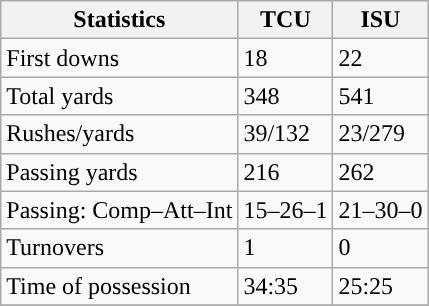<table class="wikitable" style="float: left;">
<tr>
<th>Statistics</th>
<th>TCU</th>
<th>ISU</th>
</tr>
<tr>
<td>First downs</td>
<td>18</td>
<td>22</td>
</tr>
<tr>
<td>Total yards</td>
<td>348</td>
<td>541</td>
</tr>
<tr>
<td>Rushes/yards</td>
<td>39/132</td>
<td>23/279</td>
</tr>
<tr>
<td>Passing yards</td>
<td>216</td>
<td>262</td>
</tr>
<tr>
<td>Passing: Comp–Att–Int</td>
<td>15–26–1</td>
<td>21–30–0</td>
</tr>
<tr>
<td>Turnovers</td>
<td>1</td>
<td>0</td>
</tr>
<tr>
<td>Time of possession</td>
<td>34:35</td>
<td>25:25</td>
</tr>
<tr>
</tr>
</table>
